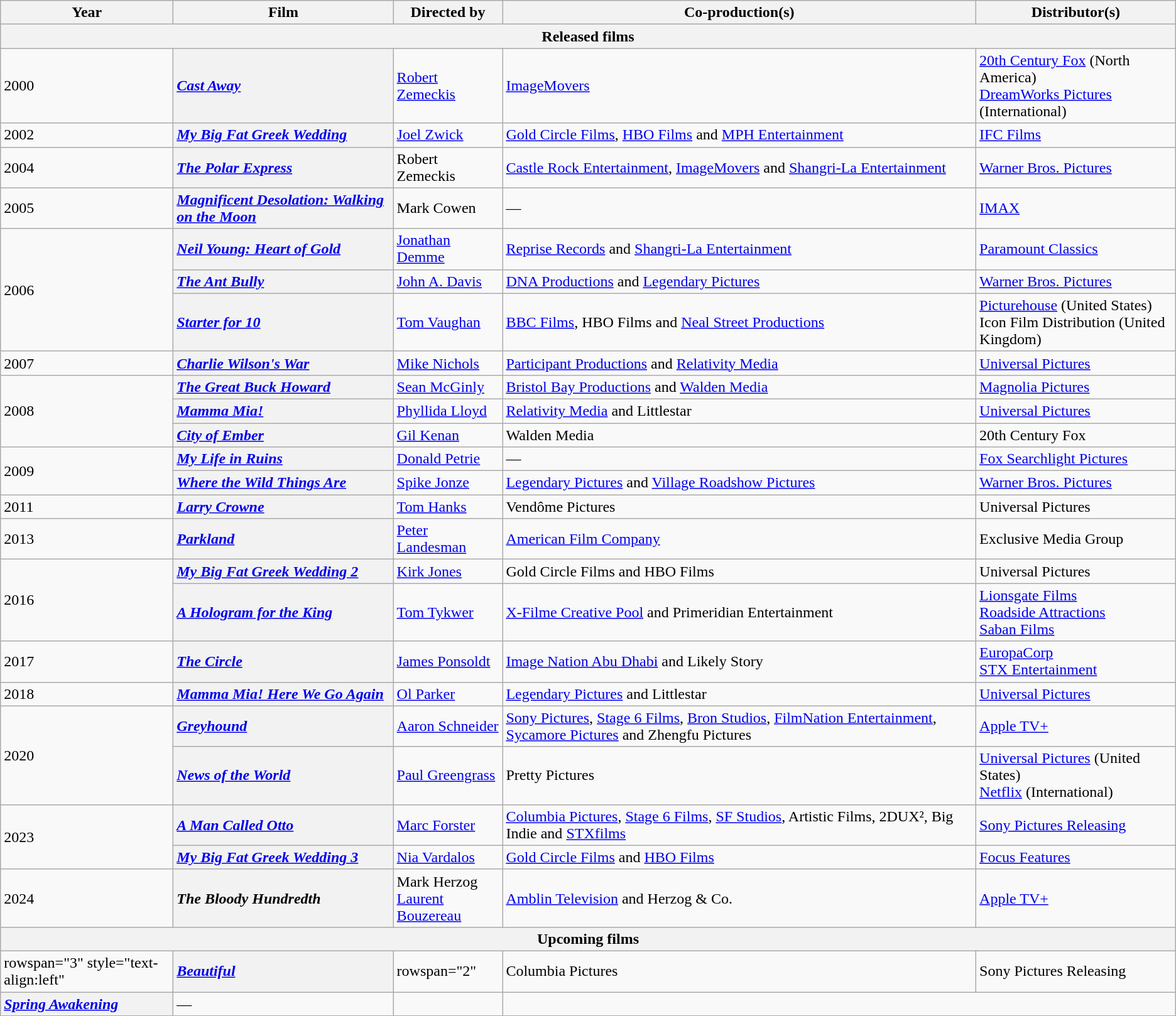<table class="wikitable sortable">
<tr>
<th>Year</th>
<th>Film</th>
<th>Directed by</th>
<th>Co-production(s)</th>
<th>Distributor(s)</th>
</tr>
<tr>
<th colspan="5" style="text-align:center;">Released films</th>
</tr>
<tr>
<td style="text-align:left">2000</td>
<th scope="row" style="text-align:left"><em><a href='#'>Cast Away</a></em></th>
<td><a href='#'>Robert Zemeckis</a></td>
<td><a href='#'>ImageMovers</a></td>
<td><a href='#'>20th Century Fox</a> (North America)<br><a href='#'>DreamWorks Pictures</a> (International)</td>
</tr>
<tr>
<td style="text-align:left">2002</td>
<th scope="row" style="text-align:left"><em><a href='#'>My Big Fat Greek Wedding</a></em></th>
<td><a href='#'>Joel Zwick</a></td>
<td><a href='#'>Gold Circle Films</a>, <a href='#'>HBO Films</a> and <a href='#'>MPH Entertainment</a></td>
<td><a href='#'>IFC Films</a></td>
</tr>
<tr>
<td style="text-align:left">2004</td>
<th scope="row" style="text-align:left"><em><a href='#'>The Polar Express</a></em></th>
<td>Robert Zemeckis</td>
<td><a href='#'>Castle Rock Entertainment</a>, <a href='#'>ImageMovers</a> and <a href='#'>Shangri-La Entertainment</a></td>
<td><a href='#'>Warner Bros. Pictures</a></td>
</tr>
<tr>
<td style="text-align:left">2005</td>
<th scope="row" style="text-align:left"><em><a href='#'>Magnificent Desolation: Walking on the Moon</a></em></th>
<td>Mark Cowen</td>
<td>—</td>
<td><a href='#'>IMAX</a></td>
</tr>
<tr>
<td rowspan="3" style="text-align:left">2006</td>
<th scope="row" style="text-align:left"><em><a href='#'>Neil Young: Heart of Gold</a></em></th>
<td><a href='#'>Jonathan Demme</a></td>
<td><a href='#'>Reprise Records</a> and <a href='#'>Shangri-La Entertainment</a></td>
<td><a href='#'>Paramount Classics</a></td>
</tr>
<tr>
<th scope="row" style="text-align:left"><em><a href='#'>The Ant Bully</a></em></th>
<td><a href='#'>John A. Davis</a></td>
<td><a href='#'>DNA Productions</a> and <a href='#'>Legendary Pictures</a></td>
<td><a href='#'>Warner Bros. Pictures</a></td>
</tr>
<tr>
<th scope="row" style="text-align:left"><em><a href='#'>Starter for 10</a></em></th>
<td><a href='#'>Tom Vaughan</a></td>
<td><a href='#'>BBC Films</a>, HBO Films and <a href='#'>Neal Street Productions</a></td>
<td><a href='#'>Picturehouse</a> (United States)<br>Icon Film Distribution (United Kingdom)</td>
</tr>
<tr>
<td style="text-align:left">2007</td>
<th scope="row" style="text-align:left"><em><a href='#'>Charlie Wilson's War</a></em></th>
<td><a href='#'>Mike Nichols</a></td>
<td><a href='#'>Participant Productions</a> and <a href='#'>Relativity Media</a></td>
<td><a href='#'>Universal Pictures</a></td>
</tr>
<tr>
<td rowspan="3" style="text-align:left">2008</td>
<th scope="row" style="text-align:left"><em><a href='#'>The Great Buck Howard</a></em></th>
<td><a href='#'>Sean McGinly</a></td>
<td><a href='#'>Bristol Bay Productions</a> and <a href='#'>Walden Media</a></td>
<td><a href='#'>Magnolia Pictures</a></td>
</tr>
<tr>
<th scope="row" style="text-align:left"><em><a href='#'>Mamma Mia!</a></em></th>
<td><a href='#'>Phyllida Lloyd</a></td>
<td><a href='#'>Relativity Media</a> and Littlestar</td>
<td><a href='#'>Universal Pictures</a></td>
</tr>
<tr>
<th scope="row" style="text-align:left"><em><a href='#'>City of Ember</a></em></th>
<td><a href='#'>Gil Kenan</a></td>
<td>Walden Media</td>
<td>20th Century Fox</td>
</tr>
<tr>
<td rowspan="2" style="text-align:left">2009</td>
<th scope="row" style="text-align:left"><em><a href='#'>My Life in Ruins</a></em></th>
<td><a href='#'>Donald Petrie</a></td>
<td>—</td>
<td><a href='#'>Fox Searchlight Pictures</a></td>
</tr>
<tr>
<th scope="row" style="text-align:left"><em><a href='#'>Where the Wild Things Are</a></em></th>
<td><a href='#'>Spike Jonze</a></td>
<td><a href='#'>Legendary Pictures</a> and <a href='#'>Village Roadshow Pictures</a></td>
<td><a href='#'>Warner Bros. Pictures</a></td>
</tr>
<tr>
<td style="text-align:left">2011</td>
<th scope="row" style="text-align:left"><em><a href='#'>Larry Crowne</a></em></th>
<td><a href='#'>Tom Hanks</a></td>
<td>Vendôme Pictures</td>
<td>Universal Pictures</td>
</tr>
<tr>
<td style="text-align:left">2013</td>
<th scope="row" style="text-align:left"><em><a href='#'>Parkland</a></em></th>
<td><a href='#'>Peter Landesman</a></td>
<td><a href='#'>American Film Company</a></td>
<td>Exclusive Media Group</td>
</tr>
<tr>
<td rowspan="2" style="text-align:left">2016</td>
<th scope="row" style="text-align:left"><em><a href='#'>My Big Fat Greek Wedding 2</a></em></th>
<td><a href='#'>Kirk Jones</a></td>
<td>Gold Circle Films and HBO Films</td>
<td>Universal Pictures</td>
</tr>
<tr>
<th scope="row" style="text-align:left"><em><a href='#'>A Hologram for the King</a></em></th>
<td><a href='#'>Tom Tykwer</a></td>
<td><a href='#'>X-Filme Creative Pool</a> and Primeridian Entertainment</td>
<td><a href='#'>Lionsgate Films</a><br><a href='#'>Roadside Attractions</a><br><a href='#'>Saban Films</a></td>
</tr>
<tr>
<td style="text-align:left">2017</td>
<th scope="row" style="text-align:left"><em><a href='#'>The Circle</a></em></th>
<td><a href='#'>James Ponsoldt</a></td>
<td><a href='#'>Image Nation Abu Dhabi</a> and Likely Story</td>
<td><a href='#'>EuropaCorp</a><br><a href='#'>STX Entertainment</a></td>
</tr>
<tr>
<td style="text-align:left">2018</td>
<th scope="row" style="text-align:left"><em><a href='#'>Mamma Mia! Here We Go Again</a></em></th>
<td><a href='#'>Ol Parker</a></td>
<td><a href='#'>Legendary Pictures</a> and Littlestar</td>
<td><a href='#'>Universal Pictures</a></td>
</tr>
<tr>
<td rowspan="2" style="text-align:left">2020</td>
<th scope="row" style="text-align:left"><em><a href='#'>Greyhound</a></em></th>
<td><a href='#'>Aaron Schneider</a></td>
<td><a href='#'>Sony Pictures</a>, <a href='#'>Stage 6 Films</a>, <a href='#'>Bron Studios</a>, <a href='#'>FilmNation Entertainment</a>, <a href='#'>Sycamore Pictures</a> and Zhengfu Pictures</td>
<td><a href='#'>Apple TV+</a></td>
</tr>
<tr>
<th scope="row" style="text-align:left"><em><a href='#'>News of the World</a></em></th>
<td><a href='#'>Paul Greengrass</a></td>
<td>Pretty Pictures</td>
<td><a href='#'>Universal Pictures</a> (United States)<br><a href='#'>Netflix</a> (International)</td>
</tr>
<tr>
<td rowspan="2" style="text-align:left">2023</td>
<th scope="row" style="text-align:left"><em><a href='#'>A Man Called Otto</a></em></th>
<td><a href='#'>Marc Forster</a></td>
<td><a href='#'>Columbia Pictures</a>, <a href='#'>Stage 6 Films</a>, <a href='#'>SF Studios</a>, Artistic Films, 2DUX², Big Indie and <a href='#'>STXfilms</a></td>
<td><a href='#'>Sony Pictures Releasing</a></td>
</tr>
<tr>
<th scope="row" style="text-align:left"><em><a href='#'>My Big Fat Greek Wedding 3</a></em></th>
<td><a href='#'>Nia Vardalos</a></td>
<td><a href='#'>Gold Circle Films</a> and <a href='#'>HBO Films</a></td>
<td><a href='#'>Focus Features</a></td>
</tr>
<tr>
<td style="text-align:left">2024</td>
<th scope="row" style="text-align:left"><em>The Bloody Hundredth</em></th>
<td>Mark Herzog<br><a href='#'>Laurent Bouzereau</a></td>
<td><a href='#'>Amblin Television</a> and Herzog & Co.</td>
<td><a href='#'>Apple TV+</a></td>
</tr>
<tr>
<th colspan="5" style="text-align:center;">Upcoming films</th>
</tr>
<tr>
<td>rowspan="3" style="text-align:left" </td>
<th scope="row" style="text-align:left"><em><a href='#'>Beautiful</a></em></th>
<td>rowspan="2" </td>
<td>Columbia Pictures</td>
<td>Sony Pictures Releasing</td>
</tr>
<tr>
<th scope="row" style="text-align:left"><em><a href='#'>Spring Awakening</a></em></th>
<td>—</td>
<td></td>
</tr>
<tr>
</tr>
</table>
